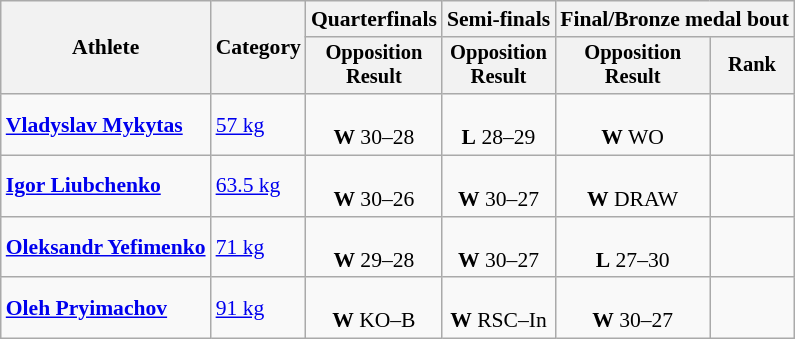<table class="wikitable" style="text-align:center; font-size:90%">
<tr>
<th rowspan=2>Athlete</th>
<th rowspan=2>Category</th>
<th>Quarterfinals</th>
<th>Semi-finals</th>
<th colspan=2>Final/Bronze medal bout</th>
</tr>
<tr style="font-size:95%">
<th>Opposition<br>Result</th>
<th>Opposition<br>Result</th>
<th>Opposition<br>Result</th>
<th>Rank</th>
</tr>
<tr>
<td align=left><strong><a href='#'>Vladyslav Mykytas</a></strong></td>
<td align=left><a href='#'>57 kg</a></td>
<td><br> <strong>W</strong> 30–28</td>
<td><br> <strong>L</strong> 28–29</td>
<td><br> <strong>W</strong> WO</td>
<td></td>
</tr>
<tr>
<td align=left><strong><a href='#'>Igor Liubchenko</a></strong></td>
<td align=left><a href='#'>63.5 kg</a></td>
<td><br> <strong>W</strong> 30–26</td>
<td><br> <strong>W</strong> 30–27</td>
<td><br> <strong>W</strong> DRAW</td>
<td></td>
</tr>
<tr>
<td align=left><strong><a href='#'>Oleksandr Yefimenko</a></strong></td>
<td align=left><a href='#'>71 kg</a></td>
<td><br> <strong>W</strong> 29–28</td>
<td><br> <strong>W</strong> 30–27</td>
<td><br> <strong>L</strong> 27–30</td>
<td></td>
</tr>
<tr>
<td align=left><strong><a href='#'>Oleh Pryimachov</a></strong></td>
<td align=left><a href='#'>91 kg</a></td>
<td><br> <strong>W</strong> KO–B</td>
<td><br> <strong>W</strong> RSC–In</td>
<td><br> <strong>W</strong> 30–27</td>
<td></td>
</tr>
</table>
